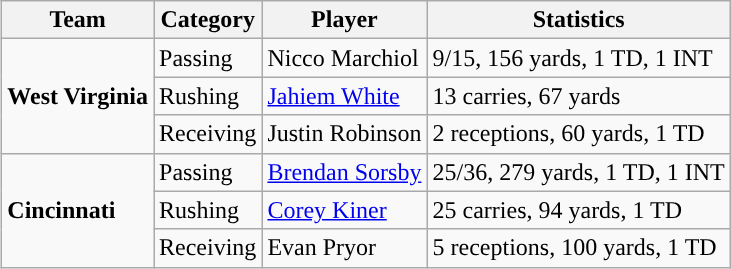<table class="wikitable" style="float: right;">
<tr>
<th>Team</th>
<th>Category</th>
<th>Player</th>
<th>Statistics</th>
</tr>
<tr>
<td rowspan=3><strong>West Virginia</strong></td>
<td>Passing</td>
<td>Nicco Marchiol</td>
<td>9/15, 156 yards, 1 TD, 1 INT</td>
</tr>
<tr>
<td>Rushing</td>
<td><a href='#'>Jahiem White</a></td>
<td>13 carries, 67 yards</td>
</tr>
<tr>
<td>Receiving</td>
<td>Justin Robinson</td>
<td>2 receptions, 60 yards, 1 TD</td>
</tr>
<tr>
<td rowspan=3><strong>Cincinnati</strong></td>
<td>Passing</td>
<td><a href='#'>Brendan Sorsby</a></td>
<td>25/36, 279 yards, 1 TD, 1 INT</td>
</tr>
<tr>
<td>Rushing</td>
<td><a href='#'>Corey Kiner</a></td>
<td>25 carries, 94 yards, 1 TD</td>
</tr>
<tr>
<td>Receiving</td>
<td>Evan Pryor</td>
<td>5 receptions, 100 yards, 1 TD</td>
</tr>
</table>
